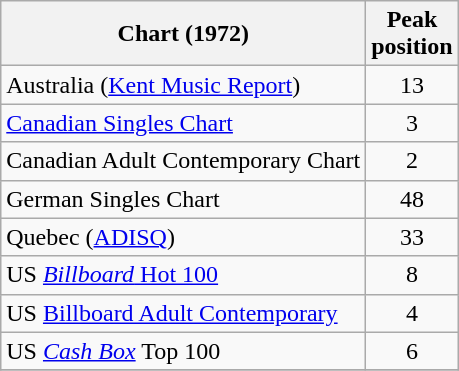<table class="wikitable sortable">
<tr>
<th>Chart (1972)</th>
<th>Peak<br>position</th>
</tr>
<tr>
<td>Australia (<a href='#'>Kent Music Report</a>)</td>
<td align="center">13</td>
</tr>
<tr>
<td align="left"><a href='#'>Canadian Singles Chart</a></td>
<td style="text-align:center;">3</td>
</tr>
<tr>
<td>Canadian Adult Contemporary Chart</td>
<td style="text-align:center;">2</td>
</tr>
<tr>
<td align="left">German Singles Chart</td>
<td style="text-align:center;">48</td>
</tr>
<tr>
<td align="left">Quebec (<a href='#'>ADISQ</a>)</td>
<td style="text-align:center;">33</td>
</tr>
<tr>
<td align="left">US <a href='#'><em>Billboard</em> Hot 100</a></td>
<td style="text-align:center;">8</td>
</tr>
<tr>
<td align="left">US <a href='#'>Billboard Adult Contemporary</a></td>
<td style="text-align:center;">4</td>
</tr>
<tr>
<td align="left">US <em><a href='#'>Cash Box</a></em> Top 100</td>
<td style="text-align:center;">6</td>
</tr>
<tr>
</tr>
</table>
